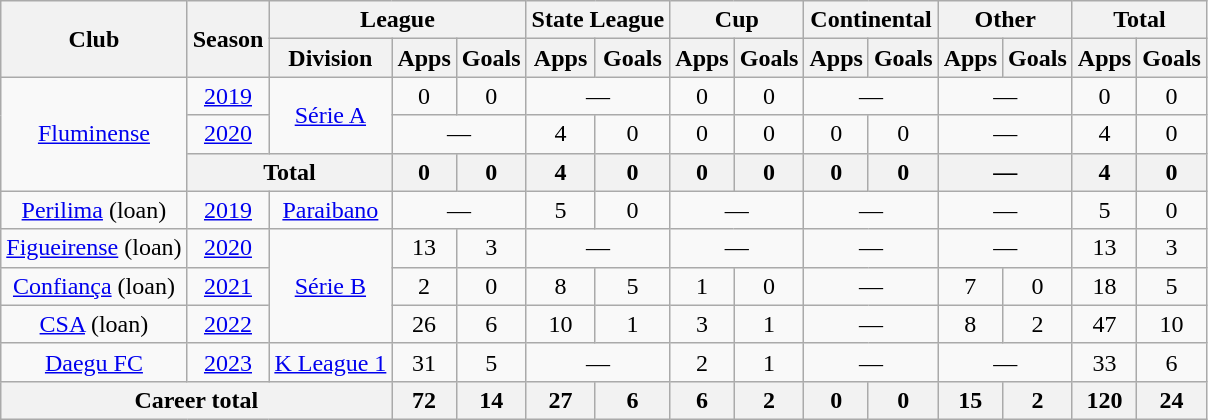<table class="wikitable" style="text-align: center">
<tr>
<th rowspan="2">Club</th>
<th rowspan="2">Season</th>
<th colspan="3">League</th>
<th colspan="2">State League</th>
<th colspan="2">Cup</th>
<th colspan="2">Continental</th>
<th colspan="2">Other</th>
<th colspan="2">Total</th>
</tr>
<tr>
<th>Division</th>
<th>Apps</th>
<th>Goals</th>
<th>Apps</th>
<th>Goals</th>
<th>Apps</th>
<th>Goals</th>
<th>Apps</th>
<th>Goals</th>
<th>Apps</th>
<th>Goals</th>
<th>Apps</th>
<th>Goals</th>
</tr>
<tr>
<td rowspan="3"><a href='#'>Fluminense</a></td>
<td><a href='#'>2019</a></td>
<td rowspan="2"><a href='#'>Série A</a></td>
<td>0</td>
<td>0</td>
<td colspan="2">—</td>
<td>0</td>
<td>0</td>
<td colspan="2">—</td>
<td colspan="2">—</td>
<td>0</td>
<td>0</td>
</tr>
<tr>
<td><a href='#'>2020</a></td>
<td colspan="2">—</td>
<td>4</td>
<td>0</td>
<td>0</td>
<td>0</td>
<td>0</td>
<td>0</td>
<td colspan="2">—</td>
<td>4</td>
<td>0</td>
</tr>
<tr>
<th colspan="2">Total</th>
<th>0</th>
<th>0</th>
<th>4</th>
<th>0</th>
<th>0</th>
<th>0</th>
<th>0</th>
<th>0</th>
<th colspan="2">—</th>
<th>4</th>
<th>0</th>
</tr>
<tr>
<td><a href='#'>Perilima</a> (loan)</td>
<td><a href='#'>2019</a></td>
<td><a href='#'>Paraibano</a></td>
<td colspan="2">—</td>
<td>5</td>
<td>0</td>
<td colspan="2">—</td>
<td colspan="2">—</td>
<td colspan="2">—</td>
<td>5</td>
<td>0</td>
</tr>
<tr>
<td><a href='#'>Figueirense</a> (loan)</td>
<td><a href='#'>2020</a></td>
<td rowspan="3"><a href='#'>Série B</a></td>
<td>13</td>
<td>3</td>
<td colspan="2">—</td>
<td colspan="2">—</td>
<td colspan="2">—</td>
<td colspan="2">—</td>
<td>13</td>
<td>3</td>
</tr>
<tr>
<td><a href='#'>Confiança</a> (loan)</td>
<td><a href='#'>2021</a></td>
<td>2</td>
<td>0</td>
<td>8</td>
<td>5</td>
<td>1</td>
<td>0</td>
<td colspan="2">—</td>
<td>7</td>
<td>0</td>
<td>18</td>
<td>5</td>
</tr>
<tr>
<td><a href='#'>CSA</a> (loan)</td>
<td><a href='#'>2022</a></td>
<td>26</td>
<td>6</td>
<td>10</td>
<td>1</td>
<td>3</td>
<td>1</td>
<td colspan="2">—</td>
<td>8</td>
<td>2</td>
<td>47</td>
<td>10</td>
</tr>
<tr>
<td><a href='#'>Daegu FC</a></td>
<td><a href='#'>2023</a></td>
<td><a href='#'>K League 1</a></td>
<td>31</td>
<td>5</td>
<td colspan="2">—</td>
<td>2</td>
<td>1</td>
<td colspan="2">—</td>
<td colspan="2">—</td>
<td>33</td>
<td>6</td>
</tr>
<tr>
<th colspan="3"><strong>Career total</strong></th>
<th>72</th>
<th>14</th>
<th>27</th>
<th>6</th>
<th>6</th>
<th>2</th>
<th>0</th>
<th>0</th>
<th>15</th>
<th>2</th>
<th>120</th>
<th>24</th>
</tr>
</table>
